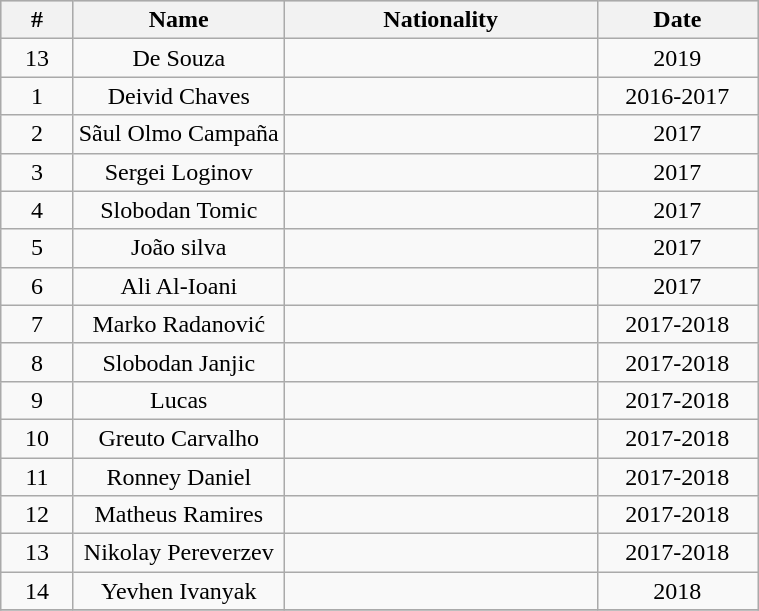<table class="wikitable sortable" align="center" style="text-align:center;" width=40%>
<tr bgcolor=#CCCCCC>
<th width=2%>#</th>
<th width=5%>Name</th>
<th width=10%>Nationality</th>
<th width=5%>Date</th>
</tr>
<tr align=center>
<td>13</td>
<td>De Souza</td>
<td></td>
<td>2019</td>
</tr>
<tr align=center>
<td>1</td>
<td>Deivid Chaves</td>
<td></td>
<td>2016-2017</td>
</tr>
<tr align=center>
<td>2</td>
<td>Sãul Olmo Campaña</td>
<td></td>
<td>2017</td>
</tr>
<tr align=center>
<td>3</td>
<td>Sergei Loginov</td>
<td></td>
<td>2017</td>
</tr>
<tr align=center>
<td>4</td>
<td>Slobodan Tomic</td>
<td></td>
<td>2017</td>
</tr>
<tr align=center>
<td>5</td>
<td>João silva</td>
<td></td>
<td>2017</td>
</tr>
<tr align=center>
<td>6</td>
<td>Ali Al-Ioani</td>
<td></td>
<td>2017</td>
</tr>
<tr align=center>
<td>7</td>
<td>Marko Radanović</td>
<td></td>
<td>2017-2018</td>
</tr>
<tr align=center>
<td>8</td>
<td>Slobodan Janjic</td>
<td></td>
<td>2017-2018</td>
</tr>
<tr align=center>
<td>9</td>
<td>Lucas</td>
<td></td>
<td>2017-2018</td>
</tr>
<tr align=center>
<td>10</td>
<td>Greuto Carvalho</td>
<td></td>
<td>2017-2018</td>
</tr>
<tr align=center>
<td>11</td>
<td>Ronney Daniel</td>
<td></td>
<td>2017-2018</td>
</tr>
<tr align=center>
<td>12</td>
<td>Matheus Ramires</td>
<td></td>
<td>2017-2018</td>
</tr>
<tr align=center>
<td>13</td>
<td>Nikolay Pereverzev</td>
<td></td>
<td>2017-2018</td>
</tr>
<tr align=center>
<td>14</td>
<td>Yevhen Ivanyak</td>
<td></td>
<td>2018</td>
</tr>
<tr align=center>
</tr>
</table>
